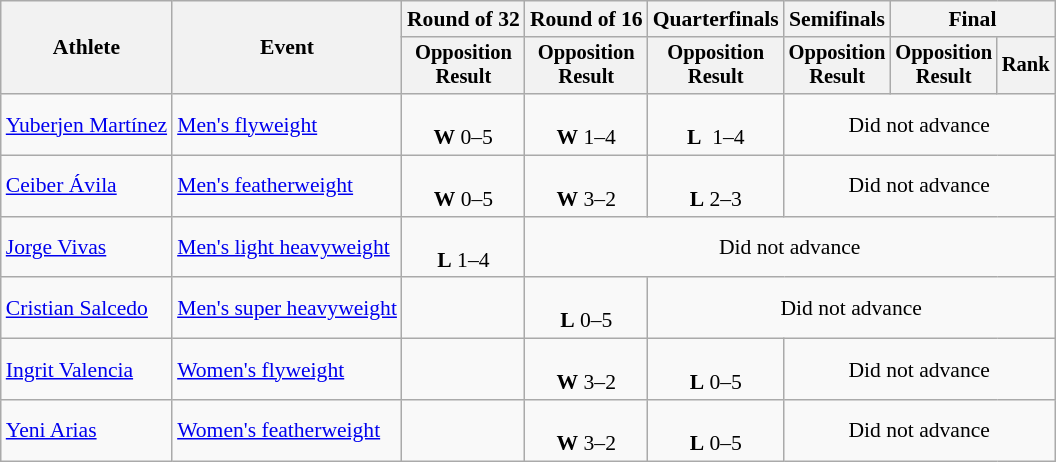<table class="wikitable" style="font-size:90%">
<tr>
<th rowspan="2">Athlete</th>
<th rowspan="2">Event</th>
<th>Round of 32</th>
<th>Round of 16</th>
<th>Quarterfinals</th>
<th>Semifinals</th>
<th colspan=2>Final</th>
</tr>
<tr style="font-size:95%">
<th>Opposition<br>Result</th>
<th>Opposition<br>Result</th>
<th>Opposition<br>Result</th>
<th>Opposition<br>Result</th>
<th>Opposition<br>Result</th>
<th>Rank</th>
</tr>
<tr align=center>
<td align=left><a href='#'>Yuberjen Martínez</a></td>
<td align=left><a href='#'>Men's flyweight</a></td>
<td><br><strong> W</strong> 0–5 </td>
<td><br><strong> W</strong> 1–4 </td>
<td><br><strong> L</strong>  1–4 </td>
<td colspan="3">Did not advance</td>
</tr>
<tr align=center>
<td align=left><a href='#'>Ceiber Ávila</a></td>
<td align=left><a href='#'>Men's featherweight</a></td>
<td><br><strong>W</strong> 0–5</td>
<td><br><strong>W</strong> 3–2</td>
<td><br><strong>L</strong> 2–3</td>
<td colspan="3">Did not advance</td>
</tr>
<tr align=center>
<td align=left><a href='#'>Jorge Vivas</a></td>
<td align=left><a href='#'>Men's light heavyweight</a></td>
<td><br><strong>L</strong> 1–4</td>
<td colspan="5">Did not advance</td>
</tr>
<tr align=center>
<td align=left><a href='#'>Cristian Salcedo</a></td>
<td align=left><a href='#'>Men's super heavyweight</a></td>
<td></td>
<td><br><strong>L</strong> 0–5</td>
<td colspan="4">Did not advance</td>
</tr>
<tr align=center>
<td align=left><a href='#'>Ingrit Valencia</a></td>
<td align=left><a href='#'>Women's flyweight</a></td>
<td></td>
<td><br><strong>W</strong> 3–2</td>
<td><br><strong>L</strong> 0–5</td>
<td colspan="3">Did not advance</td>
</tr>
<tr align=center>
<td align=left><a href='#'>Yeni Arias</a></td>
<td align=left><a href='#'>Women's featherweight</a></td>
<td></td>
<td><br><strong>W</strong> 3–2</td>
<td><br><strong>L</strong> 0–5</td>
<td colspan="3">Did not advance</td>
</tr>
</table>
